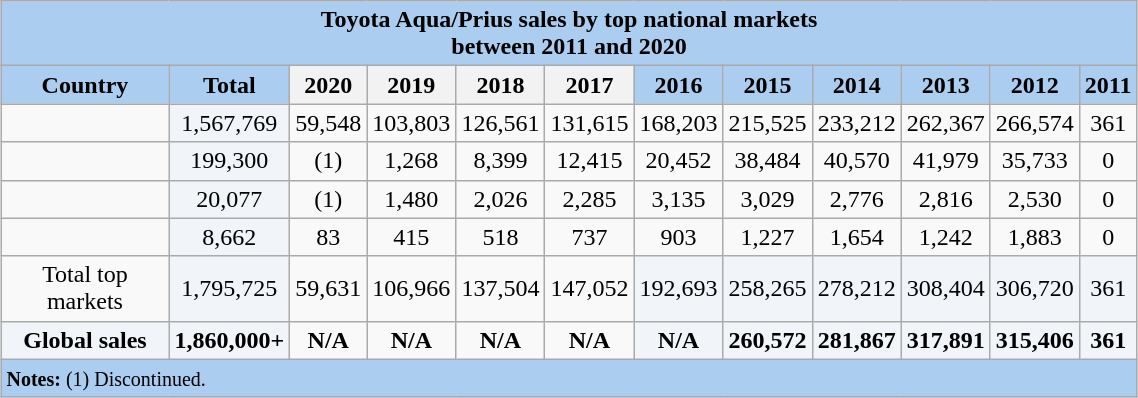<table class="wikitable"  style="margin:1em auto 1em auto; width:60%;">
<tr>
<th colspan="12" style="text-align:center; background:#abcdef;">Toyota Aqua/Prius sales by top national markets<br> between 2011 and 2020</th>
</tr>
<tr>
<th style="background:#abcdef;">Country</th>
<th style="background:#abcdef;">Total</th>
<th>2020</th>
<th>2019</th>
<th>2018</th>
<th>2017</th>
<th style="background:#abcdef;">2016</th>
<th style="background:#abcdef;">2015</th>
<th style="background:#abcdef;">2014</th>
<th style="background:#abcdef;">2013</th>
<th style="background:#abcdef;">2012</th>
<th style="background:#abcdef;">2011</th>
</tr>
<tr align="center">
<td align=left></td>
<td style="background:#f1f5fa;">1,567,769</td>
<td>59,548</td>
<td>103,803</td>
<td>126,561</td>
<td>131,615</td>
<td>168,203</td>
<td>215,525</td>
<td>233,212</td>
<td>262,367</td>
<td>266,574</td>
<td>361</td>
</tr>
<tr align="center">
<td align=left></td>
<td style="background:#f1f5fa;">199,300</td>
<td>(1)</td>
<td>1,268</td>
<td>8,399</td>
<td>12,415</td>
<td>20,452</td>
<td>38,484</td>
<td>40,570</td>
<td>41,979</td>
<td>35,733</td>
<td>0</td>
</tr>
<tr align="center">
<td align=left></td>
<td style="background:#f1f5fa;">20,077</td>
<td>(1)</td>
<td>1,480</td>
<td>2,026</td>
<td>2,285</td>
<td>3,135</td>
<td>3,029</td>
<td>2,776</td>
<td>2,816</td>
<td>2,530</td>
<td>0</td>
</tr>
<tr align="center">
<td align=left></td>
<td style="background:#f1f5fa;">8,662</td>
<td>83</td>
<td>415</td>
<td>518</td>
<td>737</td>
<td>903</td>
<td>1,227</td>
<td>1,654</td>
<td>1,242</td>
<td>1,883</td>
<td>0</td>
</tr>
<tr align="center">
<td>Total top markets</td>
<td style="background:#f1f5fa;">1,795,725</td>
<td>59,631</td>
<td>106,966</td>
<td>137,504</td>
<td>147,052</td>
<td style="background:#f1f5fa;">192,693</td>
<td style="background:#f1f5fa;">258,265</td>
<td style="background:#f1f5fa;">278,212</td>
<td style="background:#f1f5fa;">308,404</td>
<td style="background:#f1f5fa;">306,720</td>
<td style="background:#f1f5fa;">361</td>
</tr>
<tr align="center">
<td style="background:#f1f5fa;"><strong>Global sales</strong></td>
<td style="background:#f1f5fa;"><strong>1,860,000+</strong></td>
<td><strong>N/A</strong></td>
<td><strong>N/A</strong></td>
<td><strong>N/A</strong></td>
<td><strong>N/A</strong></td>
<td style="background:#f1f5fa;"><strong>N/A</strong></td>
<td style="background:#f1f5fa;"><strong>260,572</strong></td>
<td style="background:#f1f5fa;"><strong>281,867</strong></td>
<td style="background:#f1f5fa;"><strong>317,891</strong></td>
<td style="background:#f1f5fa;"><strong>315,406</strong></td>
<td style="background:#f1f5fa;"><strong>361</strong></td>
</tr>
<tr align="center">
<td colspan="12" style="text-align:left; background:#abcdef;"><small><strong>Notes:</strong> (1) Discontinued.</small></td>
</tr>
</table>
